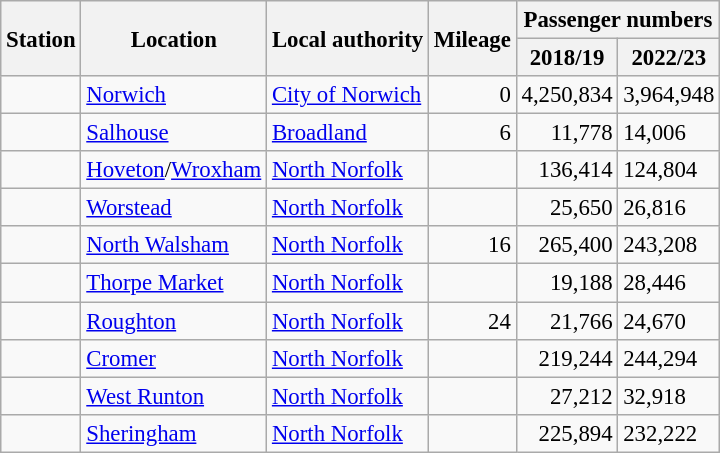<table class="wikitable sortable col6right" style="font-size:95%;" border="1" cellpadding="1">
<tr>
<th rowspan=2>Station</th>
<th rowspan=2>Location</th>
<th rowspan=2>Local authority</th>
<th rowspan=2>Mileage</th>
<th colspan=2>Passenger numbers</th>
</tr>
<tr>
<th>2018/19</th>
<th>2022/23</th>
</tr>
<tr>
<td></td>
<td><a href='#'>Norwich</a></td>
<td><a href='#'>City of Norwich</a></td>
<td align=right>0</td>
<td align=right>4,250,834</td>
<td>3,964,948</td>
</tr>
<tr>
<td></td>
<td><a href='#'>Salhouse</a></td>
<td><a href='#'>Broadland</a></td>
<td align=right>6</td>
<td align=right>11,778</td>
<td>14,006</td>
</tr>
<tr>
<td></td>
<td><a href='#'>Hoveton</a>/<a href='#'>Wroxham</a></td>
<td><a href='#'>North Norfolk</a></td>
<td align=right></td>
<td align=right>136,414</td>
<td>124,804</td>
</tr>
<tr>
<td></td>
<td><a href='#'>Worstead</a></td>
<td><a href='#'>North Norfolk</a></td>
<td align=right></td>
<td align=right>25,650</td>
<td>26,816</td>
</tr>
<tr>
<td></td>
<td><a href='#'>North Walsham</a></td>
<td><a href='#'>North Norfolk</a></td>
<td align=right>16</td>
<td align=right>265,400</td>
<td>243,208</td>
</tr>
<tr>
<td></td>
<td><a href='#'>Thorpe Market</a></td>
<td><a href='#'>North Norfolk</a></td>
<td align=right></td>
<td align=right>19,188</td>
<td>28,446</td>
</tr>
<tr>
<td></td>
<td><a href='#'>Roughton</a></td>
<td><a href='#'>North Norfolk</a></td>
<td align=right>24</td>
<td align=right>21,766</td>
<td>24,670</td>
</tr>
<tr>
<td></td>
<td><a href='#'>Cromer</a></td>
<td><a href='#'>North Norfolk</a></td>
<td align=right></td>
<td align=right>219,244</td>
<td>244,294</td>
</tr>
<tr>
<td></td>
<td><a href='#'>West Runton</a></td>
<td><a href='#'>North Norfolk</a></td>
<td align=right></td>
<td align=right>27,212</td>
<td>32,918</td>
</tr>
<tr>
<td></td>
<td><a href='#'>Sheringham</a></td>
<td><a href='#'>North Norfolk</a></td>
<td align=right></td>
<td align=right>225,894</td>
<td>232,222</td>
</tr>
</table>
